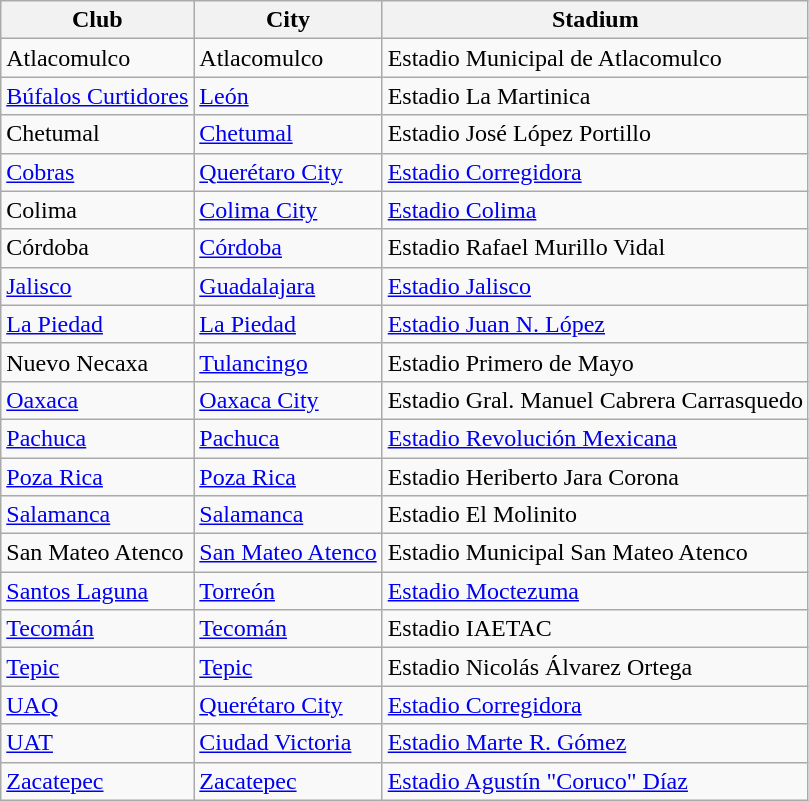<table class="wikitable sortable">
<tr>
<th>Club</th>
<th>City</th>
<th>Stadium</th>
</tr>
<tr>
<td>Atlacomulco</td>
<td>Atlacomulco</td>
<td>Estadio Municipal de Atlacomulco</td>
</tr>
<tr>
<td><a href='#'>Búfalos Curtidores</a></td>
<td><a href='#'>León</a></td>
<td>Estadio La Martinica</td>
</tr>
<tr>
<td>Chetumal</td>
<td><a href='#'>Chetumal</a></td>
<td>Estadio José López Portillo</td>
</tr>
<tr>
<td><a href='#'>Cobras</a></td>
<td><a href='#'>Querétaro City</a></td>
<td><a href='#'>Estadio Corregidora</a></td>
</tr>
<tr>
<td>Colima</td>
<td><a href='#'>Colima City</a></td>
<td><a href='#'>Estadio Colima</a></td>
</tr>
<tr>
<td>Córdoba</td>
<td><a href='#'>Córdoba</a></td>
<td>Estadio Rafael Murillo Vidal</td>
</tr>
<tr>
<td><a href='#'>Jalisco</a></td>
<td><a href='#'>Guadalajara</a></td>
<td><a href='#'>Estadio Jalisco</a></td>
</tr>
<tr>
<td><a href='#'>La Piedad</a></td>
<td><a href='#'>La Piedad</a></td>
<td><a href='#'>Estadio Juan N. López</a></td>
</tr>
<tr>
<td>Nuevo Necaxa</td>
<td><a href='#'>Tulancingo</a></td>
<td>Estadio Primero de Mayo</td>
</tr>
<tr>
<td><a href='#'>Oaxaca</a></td>
<td><a href='#'>Oaxaca City</a></td>
<td>Estadio Gral. Manuel Cabrera Carrasquedo</td>
</tr>
<tr>
<td><a href='#'>Pachuca</a></td>
<td><a href='#'>Pachuca</a></td>
<td><a href='#'>Estadio Revolución Mexicana</a></td>
</tr>
<tr>
<td><a href='#'>Poza Rica</a></td>
<td><a href='#'>Poza Rica</a></td>
<td>Estadio Heriberto Jara Corona</td>
</tr>
<tr>
<td><a href='#'>Salamanca</a></td>
<td><a href='#'>Salamanca</a></td>
<td>Estadio El Molinito</td>
</tr>
<tr>
<td>San Mateo Atenco</td>
<td><a href='#'>San Mateo Atenco</a></td>
<td>Estadio Municipal San Mateo Atenco</td>
</tr>
<tr>
<td><a href='#'>Santos Laguna</a></td>
<td><a href='#'>Torreón</a></td>
<td><a href='#'>Estadio Moctezuma</a></td>
</tr>
<tr>
<td><a href='#'>Tecomán</a></td>
<td><a href='#'>Tecomán</a></td>
<td>Estadio IAETAC</td>
</tr>
<tr>
<td><a href='#'>Tepic</a></td>
<td><a href='#'>Tepic</a></td>
<td>Estadio Nicolás Álvarez Ortega</td>
</tr>
<tr>
<td><a href='#'>UAQ</a></td>
<td><a href='#'>Querétaro City</a></td>
<td><a href='#'>Estadio Corregidora</a></td>
</tr>
<tr>
<td><a href='#'>UAT</a></td>
<td><a href='#'>Ciudad Victoria</a></td>
<td><a href='#'>Estadio Marte R. Gómez</a></td>
</tr>
<tr>
<td><a href='#'>Zacatepec</a></td>
<td><a href='#'>Zacatepec</a></td>
<td><a href='#'>Estadio Agustín "Coruco" Díaz</a></td>
</tr>
</table>
